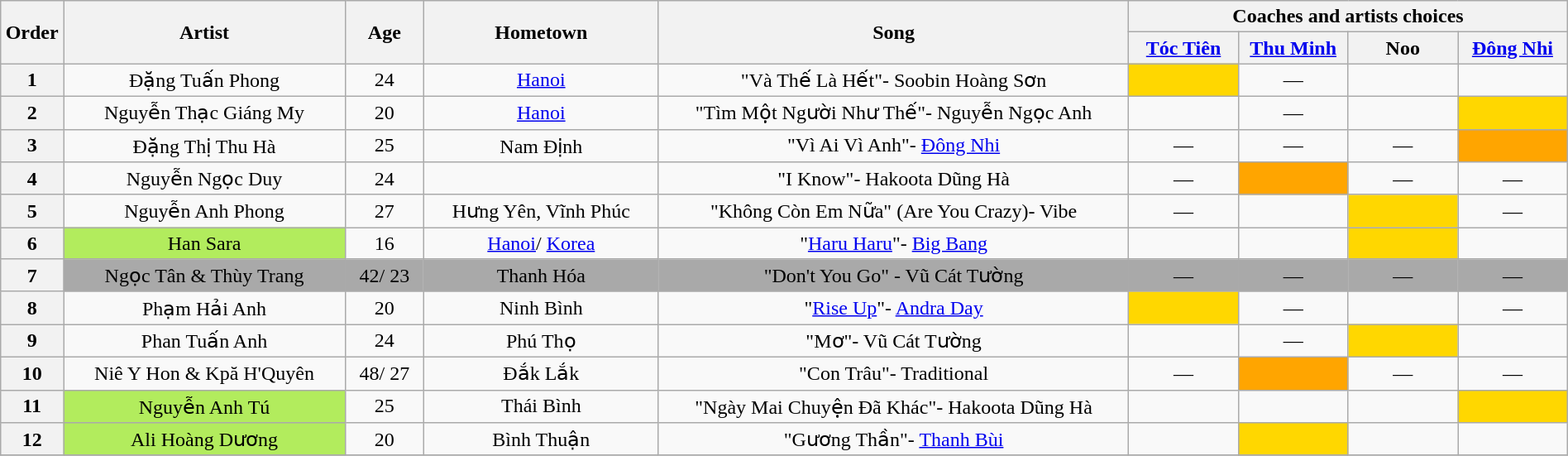<table class="wikitable" style="text-align:center; width:100%;">
<tr>
<th scope="col" rowspan="2" style="width:04%;">Order</th>
<th scope="col" rowspan="2" style="width:18%;">Artist</th>
<th scope="col" rowspan="2" style="width:05%;">Age</th>
<th scope="col" rowspan="2" style="width:15%;">Hometown</th>
<th scope="col" rowspan="2" style="width:30%;">Song</th>
<th colspan="4" style="width:28%;">Coaches and artists choices</th>
</tr>
<tr>
<th style="width:07%;"><a href='#'>Tóc Tiên</a></th>
<th style="width:07%;"><a href='#'>Thu Minh</a></th>
<th style="width:07%;">Noo</th>
<th style="width:07%;"><a href='#'>Đông Nhi</a></th>
</tr>
<tr>
<th>1</th>
<td>Đặng Tuấn Phong</td>
<td>24</td>
<td><a href='#'>Hanoi</a></td>
<td>"Và Thế Là Hết"- Soobin Hoàng Sơn</td>
<td style="background:gold;text-align:center;"></td>
<td align="center">—</td>
<td style="text-align:center;"></td>
<td style="text-align:center;"></td>
</tr>
<tr>
<th>2</th>
<td>Nguyễn Thạc Giáng My</td>
<td>20</td>
<td><a href='#'>Hanoi</a></td>
<td>"Tìm Một Người Như Thế"- Nguyễn Ngọc Anh</td>
<td style="text-align:center;"></td>
<td align="center">—</td>
<td style="text-align:center;"></td>
<td style="background:gold;text-align:center;"></td>
</tr>
<tr>
<th>3</th>
<td>Đặng Thị Thu Hà</td>
<td>25</td>
<td>Nam Định</td>
<td>"Vì Ai Vì Anh"- <a href='#'>Đông Nhi</a></td>
<td align="center">—</td>
<td align="center">—</td>
<td align="center">—</td>
<td style="background:orange;text-align:center;"></td>
</tr>
<tr>
<th>4</th>
<td>Nguyễn Ngọc Duy</td>
<td>24</td>
<td></td>
<td>"I Know"- Hakoota Dũng Hà</td>
<td align="center">—</td>
<td style="background:orange;text-align:center;"></td>
<td align="center">—</td>
<td align="center">—</td>
</tr>
<tr>
<th>5</th>
<td>Nguyễn Anh Phong</td>
<td>27</td>
<td>Hưng Yên, Vĩnh Phúc</td>
<td>"Không Còn Em Nữa" (Are You Crazy)- Vibe</td>
<td align="center">—</td>
<td style="text-align:center;"></td>
<td style="background:gold;text-align:center;"></td>
<td align="center">—</td>
</tr>
<tr>
<th>6</th>
<td style="background-color:#B2EC5D;">Han Sara</td>
<td>16</td>
<td><a href='#'>Hanoi</a>/ <a href='#'>Korea</a></td>
<td>"<a href='#'>Haru Haru</a>"- <a href='#'>Big Bang</a></td>
<td style="text-align:center;"></td>
<td style="text-align:center;"></td>
<td style="background:gold;text-align:center;"></td>
<td style="text-align:center;"></td>
</tr>
<tr>
<th>7</th>
<td style="background:darkgrey;">Ngọc Tân & Thùy Trang</td>
<td style="background:darkgrey;">42/ 23</td>
<td style="background:darkgrey;">Thanh Hóa</td>
<td style="background:darkgrey;">"Don't You Go" - Vũ Cát Tường</td>
<td style="background:darkgrey;text-align:center;">—</td>
<td style="background:darkgrey;text-align:center;">—</td>
<td style="background:darkgrey;text-align:center;">—</td>
<td style="background:darkgrey;text-align:center;">—</td>
</tr>
<tr>
<th>8</th>
<td>Phạm Hải Anh</td>
<td>20</td>
<td>Ninh Bình</td>
<td>"<a href='#'>Rise Up</a>"- <a href='#'>Andra Day</a></td>
<td style="background:gold;text-align:center;"></td>
<td align="center">—</td>
<td style="text-align:center;"></td>
<td align="center">—</td>
</tr>
<tr>
<th>9</th>
<td>Phan Tuấn Anh</td>
<td>24</td>
<td>Phú Thọ</td>
<td>"Mơ"- Vũ Cát Tường</td>
<td style="text-align:center;"></td>
<td align="center">—</td>
<td style="background:gold;text-align:center;"></td>
<td style="text-align:center;"></td>
</tr>
<tr>
<th>10</th>
<td>Niê Y Hon & Kpă H'Quyên</td>
<td>48/ 27</td>
<td>Đắk Lắk</td>
<td>"Con Trâu"- Traditional</td>
<td align="center">—</td>
<td style="background:orange;text-align:center;"></td>
<td align="center">—</td>
<td align="center">—</td>
</tr>
<tr>
<th>11</th>
<td style="background-color:#B2EC5D;">Nguyễn Anh Tú</td>
<td>25</td>
<td>Thái Bình</td>
<td>"Ngày Mai Chuyện Đã Khác"- Hakoota Dũng Hà</td>
<td style="text-align:center;"></td>
<td style="text-align:center;"></td>
<td style="text-align:center;"></td>
<td style="background:gold;text-align:center;"></td>
</tr>
<tr>
<th>12</th>
<td style="background-color:#B2EC5D;">Ali Hoàng Dương</td>
<td>20</td>
<td>Bình Thuận</td>
<td>"Gương Thần"- <a href='#'>Thanh Bùi</a></td>
<td style="text-align:center;"></td>
<td style="background:gold;text-align:center;"></td>
<td style="text-align:center;"></td>
<td style="text-align:center;"></td>
</tr>
<tr>
</tr>
</table>
